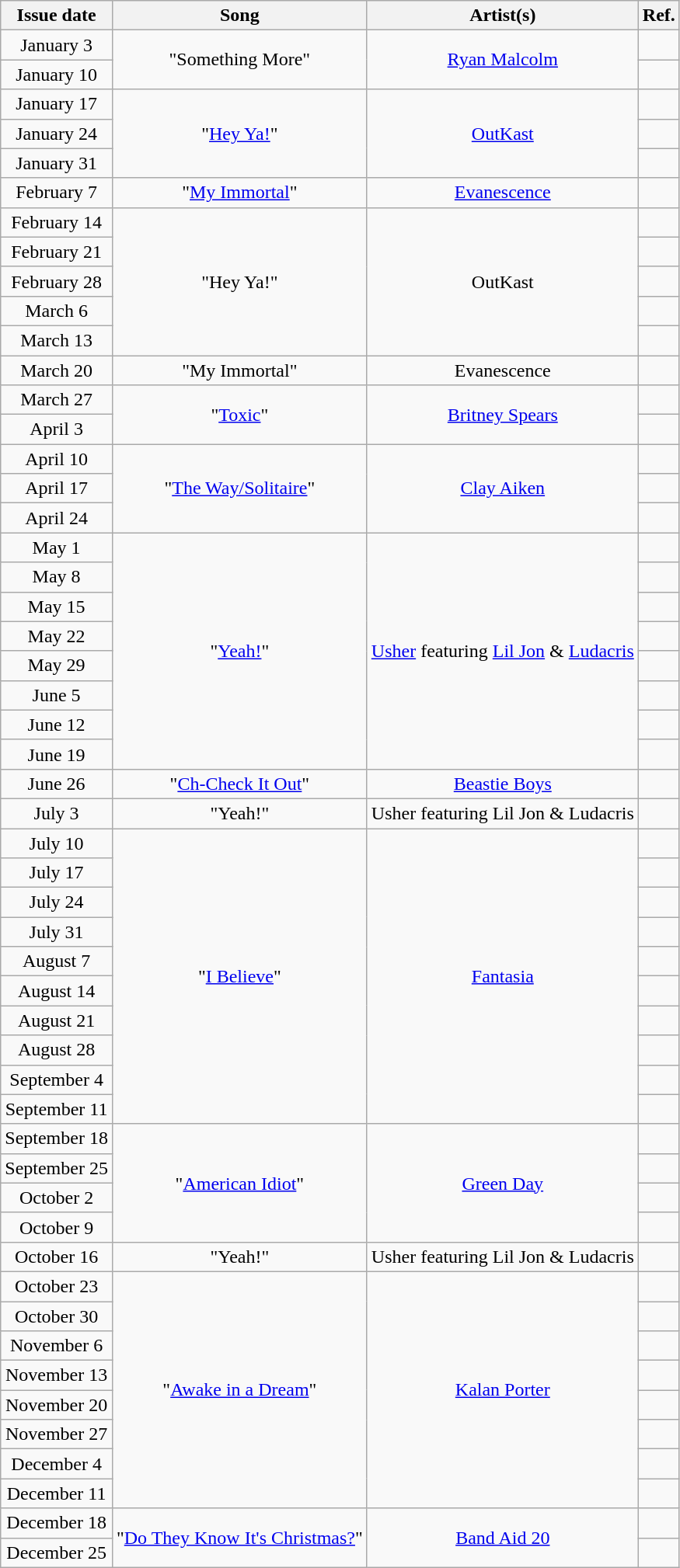<table class="wikitable">
<tr>
<th align="center">Issue date</th>
<th align="center">Song</th>
<th align="center">Artist(s)</th>
<th align="center">Ref.</th>
</tr>
<tr>
<td align="center">January 3</td>
<td align="center" rowspan="2">"Something More"</td>
<td align="center" rowspan="2"><a href='#'>Ryan Malcolm</a></td>
<td></td>
</tr>
<tr>
<td align="center">January 10</td>
<td></td>
</tr>
<tr>
<td align="center">January 17</td>
<td align="center" rowspan="3">"<a href='#'>Hey Ya!</a>"</td>
<td align="center" rowspan="3"><a href='#'>OutKast</a></td>
<td></td>
</tr>
<tr>
<td align="center">January 24</td>
<td></td>
</tr>
<tr>
<td align="center">January 31</td>
<td></td>
</tr>
<tr>
<td align="center">February 7</td>
<td align="center">"<a href='#'>My Immortal</a>"</td>
<td align="center"><a href='#'>Evanescence</a></td>
<td></td>
</tr>
<tr>
<td align="center">February 14</td>
<td align="center" rowspan="5">"Hey Ya!"</td>
<td align="center" rowspan="5">OutKast</td>
<td></td>
</tr>
<tr>
<td align="center">February 21</td>
<td></td>
</tr>
<tr>
<td align="center">February 28</td>
<td></td>
</tr>
<tr>
<td align="center">March 6</td>
<td></td>
</tr>
<tr>
<td align="center">March 13</td>
<td></td>
</tr>
<tr>
<td align="center">March 20</td>
<td align="center">"My Immortal"</td>
<td align="center">Evanescence</td>
<td></td>
</tr>
<tr>
<td align="center">March 27</td>
<td align="center" rowspan="2">"<a href='#'>Toxic</a>"</td>
<td align="center" rowspan="2"><a href='#'>Britney Spears</a></td>
<td></td>
</tr>
<tr>
<td align="center">April 3</td>
<td></td>
</tr>
<tr>
<td align="center">April 10</td>
<td align="center" rowspan="3">"<a href='#'>The Way/Solitaire</a>"</td>
<td align="center" rowspan="3"><a href='#'>Clay Aiken</a></td>
<td></td>
</tr>
<tr>
<td align="center">April 17</td>
<td></td>
</tr>
<tr>
<td align="center">April 24</td>
<td></td>
</tr>
<tr>
<td align="center">May 1</td>
<td align="center" rowspan="8">"<a href='#'>Yeah!</a>"</td>
<td align="center" rowspan="8"><a href='#'>Usher</a> featuring <a href='#'>Lil Jon</a> & <a href='#'>Ludacris</a></td>
<td></td>
</tr>
<tr>
<td align="center">May 8</td>
<td></td>
</tr>
<tr>
<td align="center">May 15</td>
<td></td>
</tr>
<tr>
<td align="center">May 22</td>
<td></td>
</tr>
<tr>
<td align="center">May 29</td>
<td></td>
</tr>
<tr>
<td align="center">June 5</td>
<td></td>
</tr>
<tr>
<td align="center">June 12</td>
<td></td>
</tr>
<tr>
<td align="center">June 19</td>
<td></td>
</tr>
<tr>
<td align="center">June 26</td>
<td align="center">"<a href='#'>Ch-Check It Out</a>"</td>
<td align="center"><a href='#'>Beastie Boys</a></td>
<td></td>
</tr>
<tr>
<td align="center">July 3</td>
<td align="center">"Yeah!"</td>
<td align="center">Usher featuring Lil Jon & Ludacris</td>
<td></td>
</tr>
<tr>
<td align="center">July 10</td>
<td align="center" rowspan="10">"<a href='#'>I Believe</a>"</td>
<td align="center" rowspan="10"><a href='#'>Fantasia</a></td>
<td></td>
</tr>
<tr>
<td align="center">July 17</td>
<td></td>
</tr>
<tr>
<td align="center">July 24</td>
<td></td>
</tr>
<tr>
<td align="center">July 31</td>
<td></td>
</tr>
<tr>
<td align="center">August 7</td>
<td></td>
</tr>
<tr>
<td align="center">August 14</td>
<td></td>
</tr>
<tr>
<td align="center">August 21</td>
<td></td>
</tr>
<tr>
<td align="center">August 28</td>
<td></td>
</tr>
<tr>
<td align="center">September 4</td>
<td></td>
</tr>
<tr>
<td align="center">September 11</td>
<td></td>
</tr>
<tr>
<td align="center">September 18</td>
<td align="center" rowspan="4">"<a href='#'>American Idiot</a>"</td>
<td align="center" rowspan="4"><a href='#'>Green Day</a></td>
<td></td>
</tr>
<tr>
<td align="center">September 25</td>
<td></td>
</tr>
<tr>
<td align="center">October 2</td>
<td></td>
</tr>
<tr>
<td align="center">October 9</td>
<td></td>
</tr>
<tr>
<td align="center">October 16</td>
<td align="center">"Yeah!"</td>
<td align="center">Usher featuring Lil Jon & Ludacris</td>
<td></td>
</tr>
<tr>
<td align="center">October 23</td>
<td align="center" rowspan="8">"<a href='#'>Awake in a Dream</a>"</td>
<td align="center" rowspan="8"><a href='#'>Kalan Porter</a></td>
<td></td>
</tr>
<tr>
<td align="center">October 30</td>
<td></td>
</tr>
<tr>
<td align="center">November 6</td>
<td></td>
</tr>
<tr>
<td align="center">November 13</td>
<td></td>
</tr>
<tr>
<td align="center">November 20</td>
<td></td>
</tr>
<tr>
<td align="center">November 27</td>
<td></td>
</tr>
<tr>
<td align="center">December 4</td>
<td></td>
</tr>
<tr>
<td align="center">December 11</td>
<td></td>
</tr>
<tr>
<td align="center">December 18</td>
<td align="center" rowspan="2">"<a href='#'>Do They Know It's Christmas?</a>"</td>
<td align="center" rowspan="2"><a href='#'>Band Aid 20</a></td>
<td></td>
</tr>
<tr>
<td align="center">December 25</td>
<td></td>
</tr>
</table>
